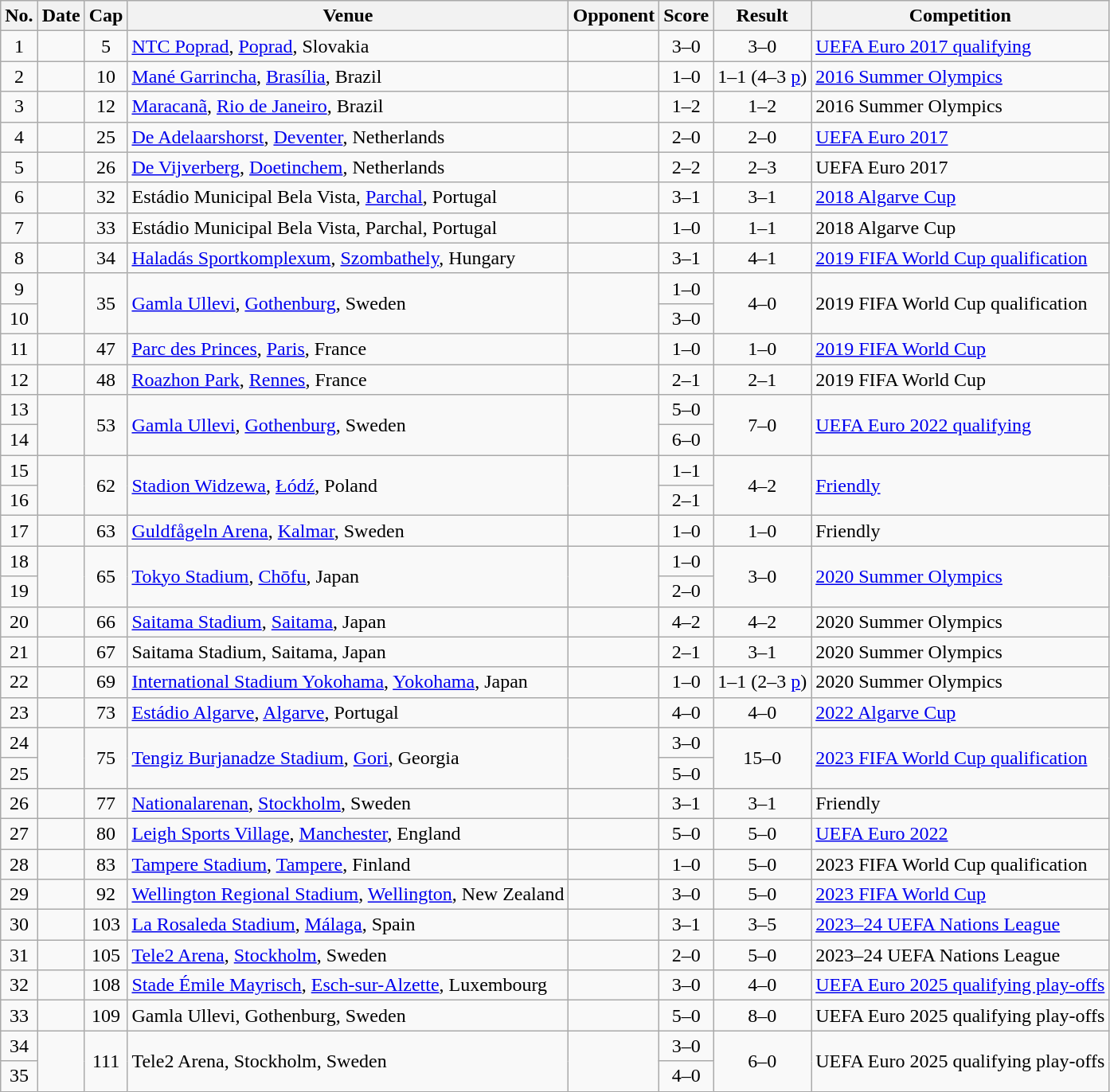<table class="wikitable sortable">
<tr>
<th scope="col">No.</th>
<th scope="col" data-sort-type="date">Date</th>
<th scope="col">Cap</th>
<th scope="col">Venue</th>
<th scope="col">Opponent</th>
<th scope="col" class="unsortable">Score</th>
<th scope="col" class="unsortable">Result</th>
<th scope="col">Competition</th>
</tr>
<tr>
<td align="center">1</td>
<td></td>
<td align="center">5</td>
<td><a href='#'>NTC Poprad</a>, <a href='#'>Poprad</a>, Slovakia</td>
<td></td>
<td align="center">3–0</td>
<td align="center">3–0</td>
<td><a href='#'>UEFA Euro 2017 qualifying</a></td>
</tr>
<tr>
<td align="center">2</td>
<td></td>
<td align="center">10</td>
<td><a href='#'>Mané Garrincha</a>, <a href='#'>Brasília</a>, Brazil</td>
<td></td>
<td align="center">1–0</td>
<td align="center">1–1 (4–3 <a href='#'>p</a>)</td>
<td><a href='#'>2016 Summer Olympics</a></td>
</tr>
<tr>
<td align="center">3</td>
<td></td>
<td align="center">12</td>
<td><a href='#'>Maracanã</a>, <a href='#'>Rio de Janeiro</a>, Brazil</td>
<td></td>
<td align="center">1–2</td>
<td align="center">1–2</td>
<td>2016 Summer Olympics</td>
</tr>
<tr>
<td align="center">4</td>
<td></td>
<td align="center">25</td>
<td><a href='#'>De Adelaarshorst</a>, <a href='#'>Deventer</a>, Netherlands</td>
<td></td>
<td align="center">2–0</td>
<td align="center">2–0</td>
<td><a href='#'>UEFA Euro 2017</a></td>
</tr>
<tr>
<td align="center">5</td>
<td></td>
<td align="center">26</td>
<td><a href='#'>De Vijverberg</a>, <a href='#'>Doetinchem</a>, Netherlands</td>
<td></td>
<td align="center">2–2</td>
<td align="center">2–3</td>
<td>UEFA Euro 2017</td>
</tr>
<tr>
<td align="center">6</td>
<td></td>
<td align="center">32</td>
<td>Estádio Municipal Bela Vista, <a href='#'>Parchal</a>, Portugal</td>
<td></td>
<td align="center">3–1</td>
<td align="center">3–1</td>
<td><a href='#'>2018 Algarve Cup</a></td>
</tr>
<tr>
<td align="center">7</td>
<td></td>
<td align="center">33</td>
<td>Estádio Municipal Bela Vista, Parchal, Portugal</td>
<td></td>
<td align="center">1–0</td>
<td align="center">1–1</td>
<td>2018 Algarve Cup</td>
</tr>
<tr>
<td align="center">8</td>
<td></td>
<td align="center">34</td>
<td><a href='#'>Haladás Sportkomplexum</a>, <a href='#'>Szombathely</a>, Hungary</td>
<td></td>
<td align="center">3–1</td>
<td align="center">4–1</td>
<td><a href='#'>2019 FIFA World Cup qualification</a></td>
</tr>
<tr>
<td align="center">9</td>
<td rowspan="2"></td>
<td align="center" rowspan="2">35</td>
<td rowspan="2"><a href='#'>Gamla Ullevi</a>, <a href='#'>Gothenburg</a>, Sweden</td>
<td rowspan="2"></td>
<td align="center">1–0</td>
<td align="center" rowspan="2">4–0</td>
<td rowspan="2">2019 FIFA World Cup qualification</td>
</tr>
<tr>
<td align="center">10</td>
<td align="center">3–0</td>
</tr>
<tr>
<td align="center">11</td>
<td></td>
<td align="center">47</td>
<td><a href='#'>Parc des Princes</a>, <a href='#'>Paris</a>, France</td>
<td></td>
<td align="center">1–0</td>
<td align="center">1–0</td>
<td><a href='#'>2019 FIFA World Cup</a></td>
</tr>
<tr>
<td align="center">12</td>
<td></td>
<td align="center">48</td>
<td><a href='#'>Roazhon Park</a>, <a href='#'>Rennes</a>, France</td>
<td></td>
<td align="center">2–1</td>
<td align="center">2–1</td>
<td>2019 FIFA World Cup</td>
</tr>
<tr>
<td align="center">13</td>
<td rowspan="2"></td>
<td align="center" rowspan="2">53</td>
<td rowspan="2"><a href='#'>Gamla Ullevi</a>, <a href='#'>Gothenburg</a>, Sweden</td>
<td rowspan="2"></td>
<td align="center">5–0</td>
<td align="center" rowspan="2">7–0</td>
<td rowspan="2"><a href='#'>UEFA Euro 2022 qualifying</a></td>
</tr>
<tr>
<td align="center">14</td>
<td align="center">6–0</td>
</tr>
<tr>
<td align="center">15</td>
<td rowspan="2"></td>
<td align="center" rowspan="2">62</td>
<td rowspan="2"><a href='#'>Stadion Widzewa</a>, <a href='#'>Łódź</a>, Poland</td>
<td rowspan="2"></td>
<td align="center">1–1</td>
<td align="center" rowspan="2">4–2</td>
<td rowspan="2"><a href='#'>Friendly</a></td>
</tr>
<tr>
<td align="center">16</td>
<td align="center">2–1</td>
</tr>
<tr>
<td align="center">17</td>
<td></td>
<td align="center">63</td>
<td><a href='#'>Guldfågeln Arena</a>, <a href='#'>Kalmar</a>, Sweden</td>
<td></td>
<td align="center">1–0</td>
<td align="center">1–0</td>
<td>Friendly</td>
</tr>
<tr>
<td align="center">18</td>
<td rowspan="2"></td>
<td align="center" rowspan="2">65</td>
<td rowspan="2"><a href='#'>Tokyo Stadium</a>, <a href='#'>Chōfu</a>, Japan</td>
<td rowspan="2"></td>
<td align="center">1–0</td>
<td align="center" rowspan="2">3–0</td>
<td rowspan="2"><a href='#'>2020 Summer Olympics</a></td>
</tr>
<tr>
<td align="center">19</td>
<td align="center">2–0</td>
</tr>
<tr>
<td align="center">20</td>
<td></td>
<td align="center">66</td>
<td><a href='#'>Saitama Stadium</a>, <a href='#'>Saitama</a>, Japan</td>
<td></td>
<td align="center">4–2</td>
<td align="center">4–2</td>
<td>2020 Summer Olympics</td>
</tr>
<tr>
<td align="center">21</td>
<td></td>
<td align="center">67</td>
<td>Saitama Stadium, Saitama, Japan</td>
<td></td>
<td align="center">2–1</td>
<td align="center">3–1</td>
<td>2020 Summer Olympics</td>
</tr>
<tr>
<td align="center">22</td>
<td></td>
<td align="center">69</td>
<td><a href='#'>International Stadium Yokohama</a>, <a href='#'>Yokohama</a>, Japan</td>
<td></td>
<td align="center">1–0</td>
<td align="center">1–1 (2–3 <a href='#'>p</a>)</td>
<td>2020 Summer Olympics</td>
</tr>
<tr>
<td align="center">23</td>
<td></td>
<td align="center">73</td>
<td><a href='#'>Estádio Algarve</a>, <a href='#'>Algarve</a>, Portugal</td>
<td></td>
<td align="center">4–0</td>
<td align="center">4–0</td>
<td><a href='#'>2022 Algarve Cup</a></td>
</tr>
<tr>
<td align="center">24</td>
<td rowspan="2"></td>
<td align="center" rowspan="2">75</td>
<td rowspan="2"><a href='#'>Tengiz Burjanadze Stadium</a>, <a href='#'>Gori</a>, Georgia</td>
<td rowspan="2"></td>
<td align="center">3–0</td>
<td align="center" rowspan="2">15–0</td>
<td rowspan="2"><a href='#'>2023 FIFA World Cup qualification</a></td>
</tr>
<tr>
<td align="center">25</td>
<td align="center">5–0</td>
</tr>
<tr>
<td align="center">26</td>
<td></td>
<td align="center">77</td>
<td><a href='#'>Nationalarenan</a>, <a href='#'>Stockholm</a>, Sweden</td>
<td></td>
<td align="center">3–1</td>
<td align="center">3–1</td>
<td>Friendly</td>
</tr>
<tr>
<td align="center">27</td>
<td></td>
<td align="center">80</td>
<td><a href='#'>Leigh Sports Village</a>, <a href='#'>Manchester</a>, England</td>
<td></td>
<td align="center">5–0</td>
<td align="center">5–0</td>
<td><a href='#'>UEFA Euro 2022</a></td>
</tr>
<tr>
<td align="center">28</td>
<td></td>
<td align="center">83</td>
<td><a href='#'>Tampere Stadium</a>, <a href='#'>Tampere</a>, Finland</td>
<td></td>
<td align="center">1–0</td>
<td align="center">5–0</td>
<td>2023 FIFA World Cup qualification</td>
</tr>
<tr>
<td align="center">29</td>
<td></td>
<td align="center">92</td>
<td><a href='#'>Wellington Regional Stadium</a>, <a href='#'>Wellington</a>, New Zealand</td>
<td></td>
<td align="center">3–0</td>
<td align="center">5–0</td>
<td><a href='#'>2023 FIFA World Cup</a></td>
</tr>
<tr>
<td align="center">30</td>
<td></td>
<td align="center">103</td>
<td><a href='#'>La Rosaleda Stadium</a>, <a href='#'>Málaga</a>, Spain</td>
<td></td>
<td align="center">3–1</td>
<td align="center">3–5</td>
<td><a href='#'>2023–24 UEFA Nations League</a></td>
</tr>
<tr>
<td align="center">31</td>
<td></td>
<td align="center">105</td>
<td><a href='#'>Tele2 Arena</a>, <a href='#'>Stockholm</a>, Sweden</td>
<td></td>
<td align="center">2–0</td>
<td align="center">5–0</td>
<td>2023–24 UEFA Nations League</td>
</tr>
<tr>
<td align="center">32</td>
<td></td>
<td align="center">108</td>
<td><a href='#'>Stade Émile Mayrisch</a>, <a href='#'>Esch-sur-Alzette</a>, Luxembourg</td>
<td></td>
<td align="center">3–0</td>
<td align="center">4–0</td>
<td><a href='#'>UEFA Euro 2025 qualifying play-offs</a></td>
</tr>
<tr>
<td align="center">33</td>
<td></td>
<td align="center">109</td>
<td>Gamla Ullevi, Gothenburg, Sweden</td>
<td></td>
<td align="center">5–0</td>
<td align="center">8–0</td>
<td>UEFA Euro 2025 qualifying play-offs</td>
</tr>
<tr>
<td align="center">34</td>
<td rowspan="2"></td>
<td align="center" rowspan="2">111</td>
<td rowspan="2">Tele2 Arena, Stockholm, Sweden</td>
<td rowspan="2"></td>
<td align="center">3–0</td>
<td align="center" rowspan="2">6–0</td>
<td rowspan="2">UEFA Euro 2025 qualifying play-offs</td>
</tr>
<tr>
<td align="center">35</td>
<td align="center">4–0</td>
</tr>
</table>
